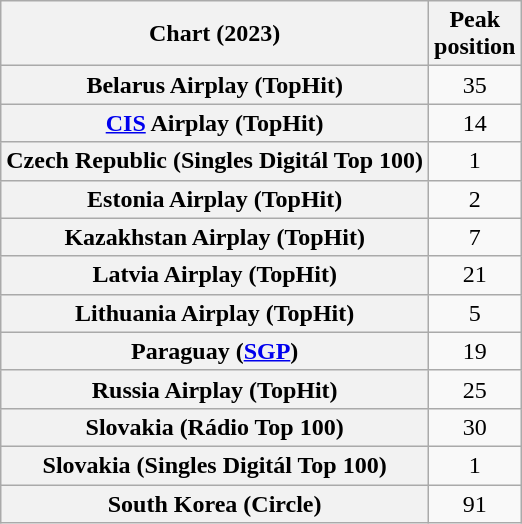<table class="wikitable sortable plainrowheaders" style="text-align:center">
<tr>
<th scope="col">Chart (2023)</th>
<th scope="col">Peak<br>position</th>
</tr>
<tr>
<th scope="row">Belarus Airplay (TopHit)</th>
<td>35</td>
</tr>
<tr>
<th scope="row"><a href='#'>CIS</a> Airplay (TopHit)</th>
<td>14</td>
</tr>
<tr>
<th scope="row">Czech Republic (Singles Digitál Top 100)</th>
<td>1</td>
</tr>
<tr>
<th scope="row">Estonia Airplay (TopHit)</th>
<td>2</td>
</tr>
<tr>
<th scope="row">Kazakhstan Airplay (TopHit)</th>
<td>7</td>
</tr>
<tr>
<th scope="row">Latvia Airplay (TopHit)</th>
<td>21</td>
</tr>
<tr>
<th scope="row">Lithuania Airplay (TopHit)</th>
<td>5</td>
</tr>
<tr>
<th scope="row">Paraguay (<a href='#'>SGP</a>)</th>
<td>19</td>
</tr>
<tr>
<th scope="row">Russia Airplay (TopHit)</th>
<td>25</td>
</tr>
<tr>
<th scope="row">Slovakia (Rádio Top 100)</th>
<td>30</td>
</tr>
<tr>
<th scope="row">Slovakia (Singles Digitál Top 100)</th>
<td>1</td>
</tr>
<tr>
<th scope="row">South Korea (Circle)</th>
<td>91</td>
</tr>
</table>
